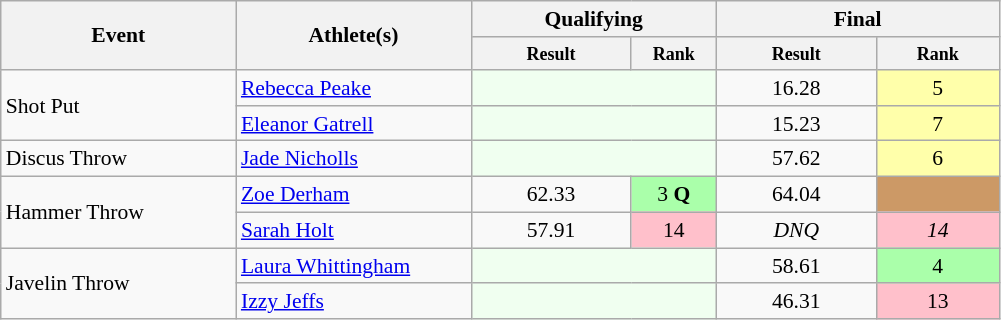<table class=wikitable style="font-size:90%">
<tr>
<th rowspan="2" style="width:150px;">Event</th>
<th rowspan="2" style="width:150px;">Athlete(s)</th>
<th colspan="2" style="width:150px;">Qualifying</th>
<th colspan="2" style="width:175px;">Final</th>
</tr>
<tr>
<th style="line-height:1em; width:100px;"><small>Result</small></th>
<th style="line-height:1em; width:50px;"><small>Rank</small></th>
<th style="line-height:1em; width:100px;"><small>Result</small></th>
<th style="line-height:1em; width:75px;"><small>Rank</small></th>
</tr>
<tr>
<td rowspan=2>Shot Put</td>
<td><a href='#'>Rebecca Peake</a></td>
<td colspan="2" style="background:honeydew;"></td>
<td style="text-align:center;">16.28</td>
<td style="text-align:center; background:#ffa;">5</td>
</tr>
<tr>
<td><a href='#'>Eleanor Gatrell</a></td>
<td colspan="2" style="background:honeydew;"></td>
<td style="text-align:center;">15.23</td>
<td style="text-align:center; background:#ffa;">7</td>
</tr>
<tr>
<td>Discus Throw</td>
<td><a href='#'>Jade Nicholls</a></td>
<td colspan="2" style="background:honeydew;"></td>
<td style="text-align:center;">57.62</td>
<td style="text-align:center; background:#ffa;">6</td>
</tr>
<tr>
<td rowspan=2>Hammer Throw</td>
<td><a href='#'>Zoe Derham</a></td>
<td style="text-align:center;">62.33</td>
<td style="text-align:center; background:#afa;">3 <strong>Q</strong></td>
<td style="text-align:center;">64.04</td>
<td style="text-align:center; background:#c96;"></td>
</tr>
<tr>
<td><a href='#'>Sarah Holt</a></td>
<td style="text-align:center;">57.91</td>
<td style="text-align:center; background:pink;">14</td>
<td style="text-align:center;"><em>DNQ</em></td>
<td style="text-align:center; background:pink;"><em>14</em></td>
</tr>
<tr>
<td rowspan=2>Javelin Throw</td>
<td><a href='#'>Laura Whittingham</a></td>
<td colspan="2" style="background:honeydew;"></td>
<td style="text-align:center;">58.61</td>
<td style="text-align:center; background:#afa;">4</td>
</tr>
<tr>
<td><a href='#'>Izzy Jeffs</a></td>
<td colspan="2" style="background:honeydew;"></td>
<td style="text-align:center;">46.31</td>
<td style="text-align:center; background:pink;">13</td>
</tr>
</table>
